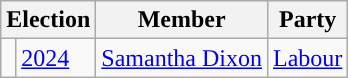<table class="wikitable">
<tr>
<th colspan="2">Election</th>
<th>Member</th>
<th>Party</th>
</tr>
<tr>
<td style="color:inherit;background-color: "></td>
<td><a href='#'>2024</a></td>
<td><a href='#'>Samantha Dixon</a></td>
<td><a href='#'>Labour</a></td>
</tr>
</table>
